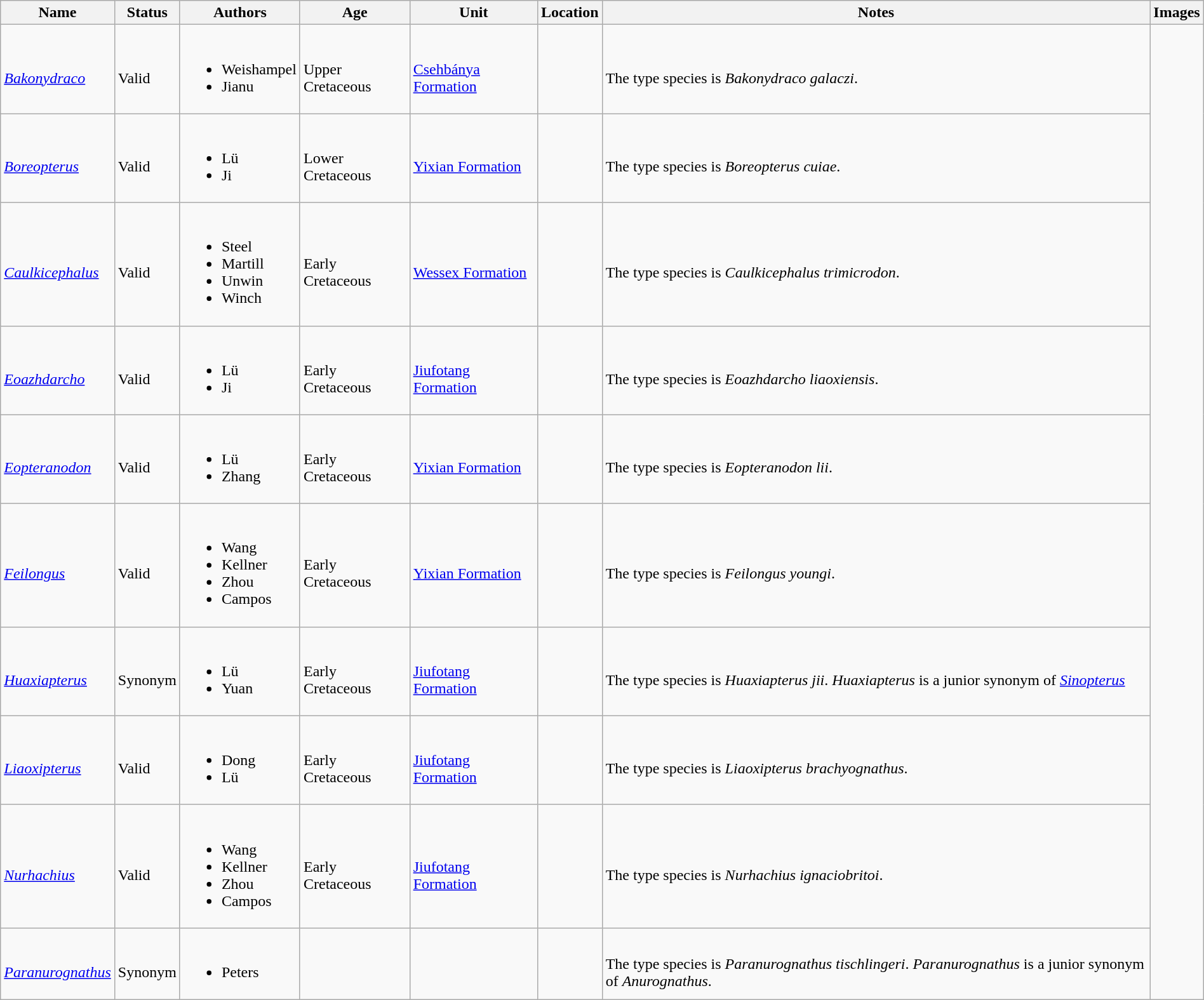<table class="wikitable sortable" align="center" width="100%">
<tr>
<th>Name</th>
<th>Status</th>
<th>Authors</th>
<th>Age</th>
<th>Unit</th>
<th>Location</th>
<th>Notes</th>
<th>Images</th>
</tr>
<tr>
<td><br><em><a href='#'>Bakonydraco</a></em></td>
<td><br>Valid</td>
<td><br><ul><li>Weishampel</li><li>Jianu</li></ul></td>
<td><br>Upper Cretaceous</td>
<td><br><a href='#'>Csehbánya Formation</a></td>
<td><br></td>
<td><br>The type species is <em>Bakonydraco galaczi</em>.</td>
<td rowspan="99"><br></td>
</tr>
<tr>
<td><br><em><a href='#'>Boreopterus</a></em></td>
<td><br>Valid</td>
<td><br><ul><li>Lü</li><li>Ji</li></ul></td>
<td><br>Lower Cretaceous</td>
<td><br><a href='#'>Yixian Formation</a></td>
<td><br></td>
<td><br>The type species is <em>Boreopterus cuiae</em>.</td>
</tr>
<tr>
<td><br><em><a href='#'>Caulkicephalus</a></em></td>
<td><br>Valid</td>
<td><br><ul><li>Steel</li><li>Martill</li><li>Unwin</li><li>Winch</li></ul></td>
<td><br>Early Cretaceous</td>
<td><br><a href='#'>Wessex Formation</a></td>
<td><br></td>
<td><br>The type species is <em>Caulkicephalus trimicrodon</em>.</td>
</tr>
<tr>
<td><br><em><a href='#'>Eoazhdarcho</a></em></td>
<td><br>Valid</td>
<td><br><ul><li>Lü</li><li>Ji</li></ul></td>
<td><br>Early Cretaceous</td>
<td><br><a href='#'>Jiufotang Formation</a></td>
<td><br></td>
<td><br>The type species is <em>Eoazhdarcho liaoxiensis</em>.</td>
</tr>
<tr>
<td><br><em><a href='#'>Eopteranodon</a></em></td>
<td><br>Valid</td>
<td><br><ul><li>Lü</li><li>Zhang</li></ul></td>
<td><br>Early Cretaceous</td>
<td><br><a href='#'>Yixian Formation</a></td>
<td><br></td>
<td><br>The type species is <em>Eopteranodon lii</em>.</td>
</tr>
<tr>
<td><br><em><a href='#'>Feilongus</a></em></td>
<td><br>Valid</td>
<td><br><ul><li>Wang</li><li>Kellner</li><li>Zhou</li><li>Campos</li></ul></td>
<td><br>Early Cretaceous</td>
<td><br><a href='#'>Yixian Formation</a></td>
<td><br></td>
<td><br>The type species is <em>Feilongus youngi</em>.</td>
</tr>
<tr>
<td><br><em><a href='#'>Huaxiapterus</a></em></td>
<td><br>Synonym</td>
<td><br><ul><li>Lü</li><li>Yuan</li></ul></td>
<td><br>Early Cretaceous</td>
<td><br><a href='#'>Jiufotang Formation</a></td>
<td><br></td>
<td><br>The type species is <em>Huaxiapterus jii</em>. <em>Huaxiapterus</em> is a junior synonym of <em><a href='#'>Sinopterus</a></em></td>
</tr>
<tr>
<td><br><em><a href='#'>Liaoxipterus</a></em></td>
<td><br>Valid</td>
<td><br><ul><li>Dong</li><li>Lü</li></ul></td>
<td><br>Early Cretaceous</td>
<td><br><a href='#'>Jiufotang Formation</a></td>
<td><br></td>
<td><br>The type species is <em>Liaoxipterus brachyognathus</em>.</td>
</tr>
<tr>
<td><br><em><a href='#'>Nurhachius</a></em></td>
<td><br>Valid</td>
<td><br><ul><li>Wang</li><li>Kellner</li><li>Zhou</li><li>Campos</li></ul></td>
<td><br>Early Cretaceous</td>
<td><br><a href='#'>Jiufotang Formation</a></td>
<td><br></td>
<td><br>The type species is <em>Nurhachius ignaciobritoi</em>.</td>
</tr>
<tr>
<td><br><em><a href='#'>Paranurognathus</a></em></td>
<td><br>Synonym</td>
<td><br><ul><li>Peters</li></ul></td>
<td></td>
<td></td>
<td></td>
<td><br>The type species is <em>Paranurognathus tischlingeri</em>. <em>Paranurognathus</em> is a junior synonym of <em>Anurognathus</em>.</td>
</tr>
</table>
